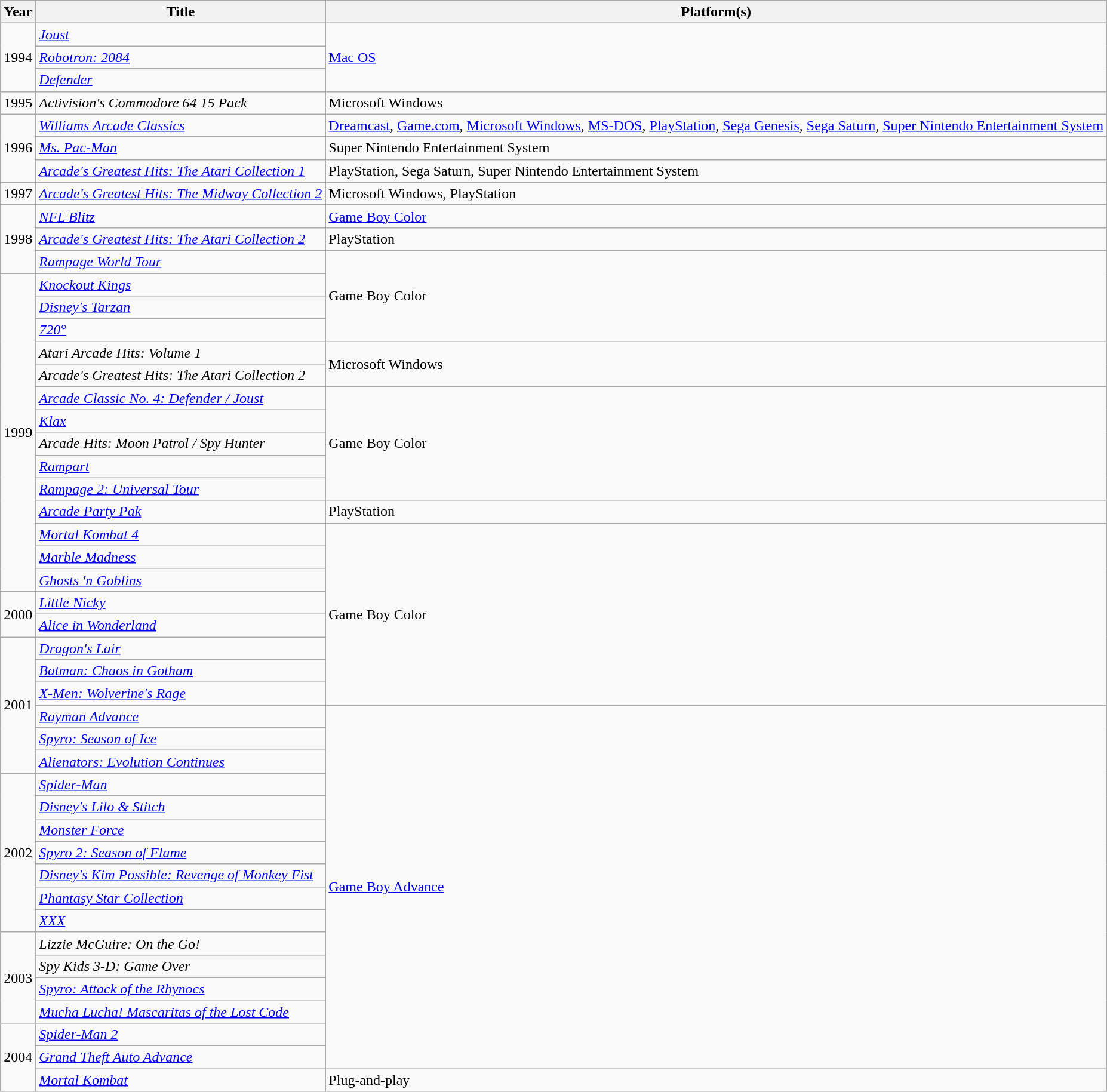<table class="wikitable sortable">
<tr>
<th>Year</th>
<th>Title</th>
<th>Platform(s)</th>
</tr>
<tr>
<td rowspan="3">1994</td>
<td><em><a href='#'>Joust</a></em></td>
<td rowspan="3"><a href='#'>Mac OS</a></td>
</tr>
<tr>
<td><em><a href='#'>Robotron: 2084</a></em></td>
</tr>
<tr>
<td><em><a href='#'>Defender</a></em></td>
</tr>
<tr>
<td>1995</td>
<td><em>Activision's Commodore 64 15 Pack</em></td>
<td>Microsoft Windows</td>
</tr>
<tr>
<td rowspan="3">1996</td>
<td><em><a href='#'>Williams Arcade Classics</a></em></td>
<td><a href='#'>Dreamcast</a>, <a href='#'>Game.com</a>, <a href='#'>Microsoft Windows</a>, <a href='#'>MS-DOS</a>, <a href='#'>PlayStation</a>, <a href='#'>Sega Genesis</a>, <a href='#'>Sega Saturn</a>, <a href='#'>Super Nintendo Entertainment System</a></td>
</tr>
<tr>
<td><em><a href='#'>Ms. Pac-Man</a></em></td>
<td>Super Nintendo Entertainment System</td>
</tr>
<tr>
<td><em><a href='#'>Arcade's Greatest Hits: The Atari Collection 1</a></em></td>
<td>PlayStation, Sega Saturn, Super Nintendo Entertainment System</td>
</tr>
<tr>
<td>1997</td>
<td><em><a href='#'>Arcade's Greatest Hits: The Midway Collection 2</a></em></td>
<td>Microsoft Windows, PlayStation</td>
</tr>
<tr>
<td rowspan="3">1998</td>
<td><em><a href='#'>NFL Blitz</a></em></td>
<td><a href='#'>Game Boy Color</a></td>
</tr>
<tr>
<td><em><a href='#'>Arcade's Greatest Hits: The Atari Collection 2</a></em></td>
<td>PlayStation</td>
</tr>
<tr>
<td><em><a href='#'>Rampage World Tour</a></em></td>
<td rowspan="4">Game Boy Color</td>
</tr>
<tr>
<td rowspan="14">1999</td>
<td><em><a href='#'>Knockout Kings</a></em></td>
</tr>
<tr>
<td><em><a href='#'>Disney's Tarzan</a></em></td>
</tr>
<tr>
<td><em><a href='#'>720°</a></em></td>
</tr>
<tr>
<td><em>Atari Arcade Hits: Volume 1</em></td>
<td rowspan="2">Microsoft Windows</td>
</tr>
<tr>
<td><em>Arcade's Greatest Hits: The Atari Collection 2</em></td>
</tr>
<tr>
<td><em><a href='#'>Arcade Classic No. 4: Defender / Joust</a></em></td>
<td rowspan="5">Game Boy Color</td>
</tr>
<tr>
<td><em><a href='#'>Klax</a></em></td>
</tr>
<tr>
<td><em>Arcade Hits: Moon Patrol / Spy Hunter</em></td>
</tr>
<tr>
<td><em><a href='#'>Rampart</a></em></td>
</tr>
<tr>
<td><em><a href='#'>Rampage 2: Universal Tour</a></em></td>
</tr>
<tr>
<td><em><a href='#'>Arcade Party Pak</a></em></td>
<td>PlayStation</td>
</tr>
<tr>
<td><em><a href='#'>Mortal Kombat 4</a></em></td>
<td rowspan="8">Game Boy Color</td>
</tr>
<tr>
<td><em><a href='#'>Marble Madness</a></em></td>
</tr>
<tr>
<td><em><a href='#'>Ghosts 'n Goblins</a></em></td>
</tr>
<tr>
<td rowspan="2">2000</td>
<td><em><a href='#'>Little Nicky</a></em></td>
</tr>
<tr>
<td><em><a href='#'>Alice in Wonderland</a></em></td>
</tr>
<tr>
<td rowspan="6">2001</td>
<td><em><a href='#'>Dragon's Lair</a></em></td>
</tr>
<tr>
<td><em><a href='#'>Batman: Chaos in Gotham</a></em></td>
</tr>
<tr>
<td><em><a href='#'>X-Men: Wolverine's Rage</a></em></td>
</tr>
<tr>
<td><em><a href='#'>Rayman Advance</a></em></td>
<td rowspan="16"><a href='#'>Game Boy Advance</a></td>
</tr>
<tr>
<td><em><a href='#'>Spyro: Season of Ice</a></em></td>
</tr>
<tr>
<td><em><a href='#'>Alienators: Evolution Continues</a></em></td>
</tr>
<tr>
<td rowspan="7">2002</td>
<td><em><a href='#'>Spider-Man</a></em></td>
</tr>
<tr>
<td><em><a href='#'>Disney's Lilo & Stitch</a></em></td>
</tr>
<tr>
<td><em><a href='#'>Monster Force</a></em></td>
</tr>
<tr>
<td><em><a href='#'>Spyro 2: Season of Flame</a></em></td>
</tr>
<tr>
<td><em><a href='#'>Disney's Kim Possible: Revenge of Monkey Fist</a></em></td>
</tr>
<tr>
<td><em><a href='#'>Phantasy Star Collection</a></em></td>
</tr>
<tr>
<td><em><a href='#'>XXX</a></em></td>
</tr>
<tr>
<td rowspan="4">2003</td>
<td><em>Lizzie McGuire: On the Go!</em></td>
</tr>
<tr>
<td><em>Spy Kids 3-D: Game Over</em></td>
</tr>
<tr>
<td><em><a href='#'>Spyro: Attack of the Rhynocs</a></em></td>
</tr>
<tr>
<td><em><a href='#'>Mucha Lucha! Mascaritas of the Lost Code</a></em></td>
</tr>
<tr>
<td rowspan="3">2004</td>
<td><em><a href='#'>Spider-Man 2</a></em></td>
</tr>
<tr>
<td><em><a href='#'>Grand Theft Auto Advance</a></em></td>
</tr>
<tr>
<td><em><a href='#'>Mortal Kombat</a></em></td>
<td>Plug-and-play</td>
</tr>
</table>
